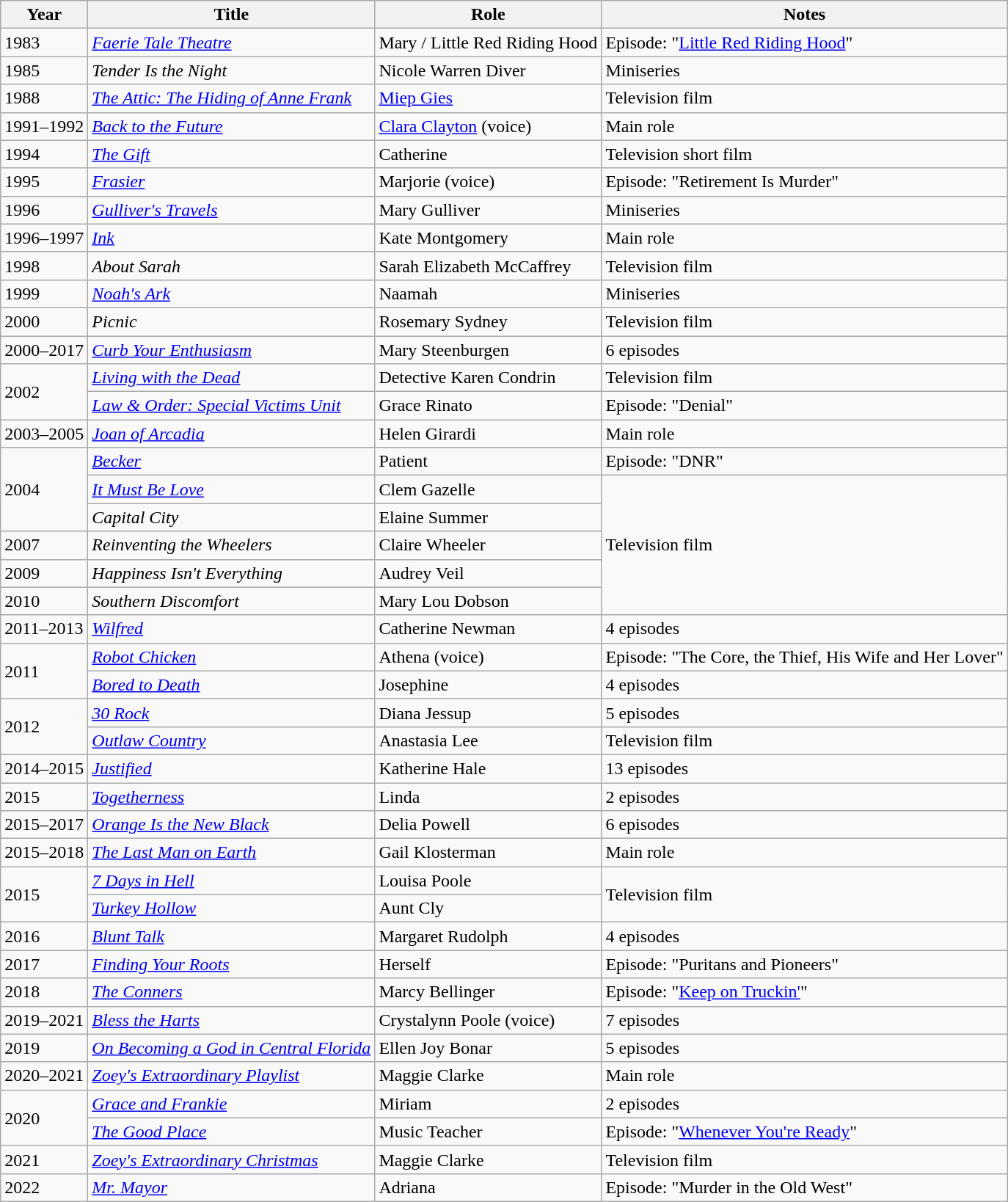<table class="wikitable sortable">
<tr>
<th>Year</th>
<th>Title</th>
<th>Role</th>
<th class="unsortable">Notes</th>
</tr>
<tr>
<td>1983</td>
<td><em><a href='#'>Faerie Tale Theatre</a></em></td>
<td>Mary / Little Red Riding Hood</td>
<td>Episode: "<a href='#'>Little Red Riding Hood</a>"</td>
</tr>
<tr>
<td>1985</td>
<td><em>Tender Is the Night</em></td>
<td>Nicole Warren Diver</td>
<td>Miniseries</td>
</tr>
<tr>
<td>1988</td>
<td data-sort-value="Attic: The Hiding of Anne Frank, The"><em><a href='#'>The Attic: The Hiding of Anne Frank</a></em></td>
<td><a href='#'>Miep Gies</a></td>
<td>Television film</td>
</tr>
<tr>
<td>1991–1992</td>
<td><em><a href='#'>Back to the Future</a></em></td>
<td><a href='#'>Clara Clayton</a> (voice)</td>
<td>Main role</td>
</tr>
<tr>
<td>1994</td>
<td data-sort-value="Gift, The"><em><a href='#'>The Gift</a></em></td>
<td>Catherine</td>
<td>Television short film</td>
</tr>
<tr>
<td>1995</td>
<td><em><a href='#'>Frasier</a></em></td>
<td>Marjorie (voice)</td>
<td>Episode: "Retirement Is Murder"</td>
</tr>
<tr>
<td>1996</td>
<td><em><a href='#'>Gulliver's Travels</a></em></td>
<td>Mary Gulliver</td>
<td>Miniseries</td>
</tr>
<tr>
<td>1996–1997</td>
<td><em><a href='#'>Ink</a></em></td>
<td>Kate Montgomery</td>
<td>Main role</td>
</tr>
<tr>
<td>1998</td>
<td><em>About Sarah</em></td>
<td>Sarah Elizabeth McCaffrey</td>
<td>Television film</td>
</tr>
<tr>
<td>1999</td>
<td><em><a href='#'>Noah's Ark</a></em></td>
<td>Naamah</td>
<td>Miniseries</td>
</tr>
<tr>
<td>2000</td>
<td><em>Picnic</em></td>
<td>Rosemary Sydney</td>
<td>Television film</td>
</tr>
<tr>
<td>2000–2017</td>
<td><em><a href='#'>Curb Your Enthusiasm</a></em></td>
<td>Mary Steenburgen</td>
<td>6 episodes</td>
</tr>
<tr>
<td rowspan="2">2002</td>
<td><em><a href='#'>Living with the Dead</a></em></td>
<td>Detective Karen Condrin</td>
<td>Television film</td>
</tr>
<tr>
<td><em><a href='#'>Law & Order: Special Victims Unit</a></em></td>
<td>Grace Rinato</td>
<td>Episode: "Denial"</td>
</tr>
<tr>
<td>2003–2005</td>
<td><em><a href='#'>Joan of Arcadia</a></em></td>
<td>Helen Girardi</td>
<td>Main role</td>
</tr>
<tr>
<td rowspan="3">2004</td>
<td><em><a href='#'>Becker</a></em></td>
<td>Patient</td>
<td>Episode: "DNR"</td>
</tr>
<tr>
<td><em><a href='#'>It Must Be Love</a></em></td>
<td>Clem Gazelle</td>
<td rowspan="5">Television film</td>
</tr>
<tr>
<td><em>Capital City</em></td>
<td>Elaine Summer</td>
</tr>
<tr>
<td>2007</td>
<td><em>Reinventing the Wheelers</em></td>
<td>Claire Wheeler</td>
</tr>
<tr>
<td>2009</td>
<td><em>Happiness Isn't Everything</em></td>
<td>Audrey Veil</td>
</tr>
<tr>
<td>2010</td>
<td><em>Southern Discomfort</em></td>
<td>Mary Lou Dobson</td>
</tr>
<tr>
<td>2011–2013</td>
<td><em><a href='#'>Wilfred</a></em></td>
<td>Catherine Newman</td>
<td>4 episodes</td>
</tr>
<tr>
<td rowspan="2">2011</td>
<td><em><a href='#'>Robot Chicken</a></em></td>
<td>Athena (voice)</td>
<td>Episode: "The Core, the Thief, His Wife and Her Lover"</td>
</tr>
<tr>
<td><em><a href='#'>Bored to Death</a></em></td>
<td>Josephine</td>
<td>4 episodes</td>
</tr>
<tr>
<td rowspan="2">2012</td>
<td data-sort-value="Thirty Rock"><em><a href='#'>30 Rock</a></em></td>
<td>Diana Jessup</td>
<td>5 episodes</td>
</tr>
<tr>
<td><em><a href='#'>Outlaw Country</a></em></td>
<td>Anastasia Lee</td>
<td>Television film</td>
</tr>
<tr>
<td>2014–2015</td>
<td><em><a href='#'>Justified</a></em></td>
<td>Katherine Hale</td>
<td>13 episodes</td>
</tr>
<tr>
<td>2015</td>
<td><em><a href='#'>Togetherness</a></em></td>
<td>Linda</td>
<td>2 episodes</td>
</tr>
<tr>
<td>2015–2017</td>
<td><em><a href='#'>Orange Is the New Black</a></em></td>
<td>Delia Powell</td>
<td>6 episodes</td>
</tr>
<tr>
<td>2015–2018</td>
<td data-sort-value="Last Man on Earth, The"><em><a href='#'>The Last Man on Earth</a></em></td>
<td>Gail Klosterman</td>
<td>Main role</td>
</tr>
<tr>
<td rowspan="2">2015</td>
<td data-sort-value="Seven Days in Hell"><em><a href='#'>7 Days in Hell</a></em></td>
<td>Louisa Poole</td>
<td rowspan="2">Television film</td>
</tr>
<tr>
<td><em><a href='#'>Turkey Hollow</a></em></td>
<td>Aunt Cly</td>
</tr>
<tr>
<td>2016</td>
<td><em><a href='#'>Blunt Talk</a></em></td>
<td>Margaret Rudolph</td>
<td>4 episodes</td>
</tr>
<tr>
<td>2017</td>
<td><em><a href='#'>Finding Your Roots</a></em></td>
<td>Herself</td>
<td>Episode: "Puritans and Pioneers"</td>
</tr>
<tr>
<td>2018</td>
<td data-sort-value="Conners, The"><em><a href='#'>The Conners</a></em></td>
<td>Marcy Bellinger</td>
<td>Episode: "<a href='#'>Keep on Truckin'</a>"</td>
</tr>
<tr>
<td>2019–2021</td>
<td><em><a href='#'>Bless the Harts</a></em></td>
<td>Crystalynn Poole (voice)</td>
<td>7 episodes</td>
</tr>
<tr>
<td>2019</td>
<td><em><a href='#'>On Becoming a God in Central Florida</a></em></td>
<td>Ellen Joy Bonar</td>
<td>5 episodes</td>
</tr>
<tr>
<td>2020–2021</td>
<td><em><a href='#'>Zoey's Extraordinary Playlist</a></em></td>
<td>Maggie Clarke</td>
<td>Main role</td>
</tr>
<tr>
<td rowspan="2">2020</td>
<td><em><a href='#'>Grace and Frankie</a></em></td>
<td>Miriam</td>
<td>2 episodes</td>
</tr>
<tr>
<td><em><a href='#'>The Good Place</a></em></td>
<td>Music Teacher</td>
<td>Episode: "<a href='#'>Whenever You're Ready</a>"</td>
</tr>
<tr>
<td>2021</td>
<td><em><a href='#'>Zoey's Extraordinary Christmas</a></em></td>
<td>Maggie Clarke</td>
<td>Television film</td>
</tr>
<tr>
<td>2022</td>
<td><em><a href='#'>Mr. Mayor</a></em></td>
<td>Adriana</td>
<td>Episode: "Murder in the Old West"</td>
</tr>
</table>
